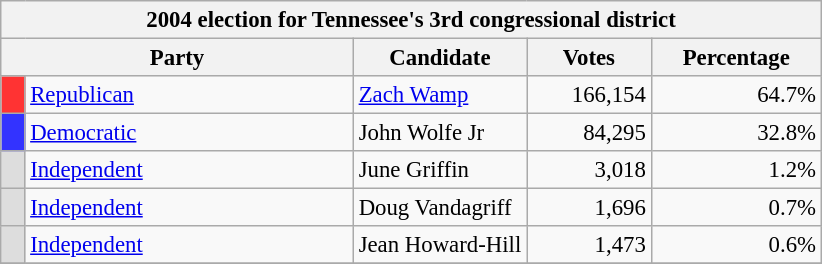<table class="wikitable" style="font-size: 95%;">
<tr>
<th colspan="7">2004 election for Tennessee's 3rd congressional district</th>
</tr>
<tr>
<th colspan=2 style="width: 15em">Party</th>
<th>Candidate</th>
<th style="width: 5em">Votes</th>
<th style="width: 7em">Percentage</th>
</tr>
<tr>
<th style="background-color:#FF3333; width: 3px"></th>
<td style="width: 130px"><a href='#'>Republican</a></td>
<td><a href='#'>Zach Wamp</a></td>
<td align="right">166,154</td>
<td align="right">64.7%</td>
</tr>
<tr>
<th style="background-color:#3333FF; width: 3px"></th>
<td style="width: 130px"><a href='#'>Democratic</a></td>
<td>John Wolfe Jr</td>
<td align="right">84,295</td>
<td align="right">32.8%</td>
</tr>
<tr>
<th style="background-color:#DDDDDD; width: 3px"></th>
<td style="width: 130px"><a href='#'>Independent</a></td>
<td>June Griffin</td>
<td align="right">3,018</td>
<td align="right">1.2%</td>
</tr>
<tr>
<th style="background-color:#DDDDDD; width: 3px"></th>
<td style="width: 130px"><a href='#'>Independent</a></td>
<td>Doug Vandagriff</td>
<td align="right">1,696</td>
<td align="right">0.7%</td>
</tr>
<tr>
<th style="background-color:#DDDDDD; width: 3px"></th>
<td style="width: 130px"><a href='#'>Independent</a></td>
<td>Jean Howard-Hill</td>
<td align="right">1,473</td>
<td align="right">0.6%</td>
</tr>
<tr>
</tr>
</table>
